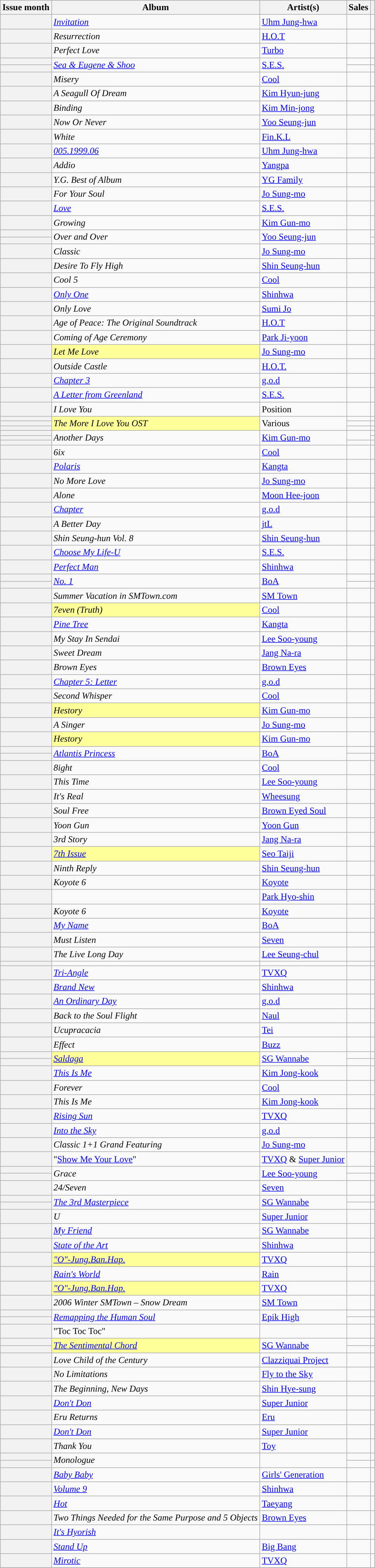<table class="wikitable sortable plainrowheaders">
<tr style="background:#ccc; text-align:center;">
<th>Issue month</th>
<th>Album</th>
<th>Artist(s)</th>
<th>Sales</th>
<th class="unsortable"></th>
</tr>
<tr>
<th scope="row"></th>
<td><em><a href='#'>Invitation</a></em></td>
<td><a href='#'>Uhm Jung-hwa</a></td>
<td style="text-align:center;"></td>
<td style="text-align:center;"></td>
</tr>
<tr>
<th scope="row"></th>
<td><em>Resurrection</em></td>
<td><a href='#'>H.O.T</a></td>
<td style="text-align:center;"></td>
<td style="text-align:center;"></td>
</tr>
<tr>
<th scope="row"></th>
<td><em>Perfect Love</em></td>
<td><a href='#'>Turbo</a></td>
<td style="text-align:center;"></td>
<td style="text-align:center;"></td>
</tr>
<tr>
<th scope="row"></th>
<td rowspan="2"><em><a href='#'>Sea & Eugene & Shoo</a></em></td>
<td rowspan="2"><a href='#'>S.E.S.</a></td>
<td style="text-align:center;"></td>
<td style="text-align:center;"></td>
</tr>
<tr>
<th scope="row"></th>
<td style="text-align:center;"></td>
<td style="text-align:center;"></td>
</tr>
<tr>
<th scope="row"></th>
<td><em>Misery</em></td>
<td><a href='#'>Cool</a></td>
<td style="text-align:center;"></td>
<td style="text-align:center;"></td>
</tr>
<tr>
<th scope="row"></th>
<td><em>A Seagull Of Dream</em></td>
<td><a href='#'>Kim Hyun-jung</a></td>
<td style="text-align:center;"></td>
<td style="text-align:center;"></td>
</tr>
<tr>
<th scope="row"></th>
<td><em>Binding</em></td>
<td><a href='#'>Kim Min-jong</a></td>
<td style="text-align:center;"></td>
<td style="text-align:center;"></td>
</tr>
<tr>
<th scope="row"></th>
<td><em>Now Or Never</em></td>
<td><a href='#'>Yoo Seung-jun</a></td>
<td style="text-align:center;"></td>
<td style="text-align:center;"></td>
</tr>
<tr>
<th scope="row"></th>
<td><em>White</em></td>
<td><a href='#'>Fin.K.L</a></td>
<td style="text-align:center;"></td>
<td style="text-align:center;"></td>
</tr>
<tr>
<th scope="row"></th>
<td><em><a href='#'>005.1999.06</a></em></td>
<td><a href='#'>Uhm Jung-hwa</a></td>
<td style="text-align:center;"></td>
<td style="text-align:center;"></td>
</tr>
<tr>
<th scope="row"></th>
<td><em>Addio</em></td>
<td><a href='#'>Yangpa</a></td>
<td style="text-align:center;"></td>
<td style="text-align:center;"></td>
</tr>
<tr>
<th scope="row"></th>
<td><em>Y.G. Best of Album</em></td>
<td><a href='#'>YG Family</a></td>
<td style="text-align:center;"></td>
<td style="text-align:center;"></td>
</tr>
<tr>
<th scope="row"></th>
<td><em>For Your Soul</em></td>
<td><a href='#'>Jo Sung-mo</a></td>
<td style="text-align:center;"></td>
<td style="text-align:center;"></td>
</tr>
<tr>
<th scope="row"></th>
<td><em><a href='#'>Love</a></em></td>
<td><a href='#'>S.E.S.</a></td>
<td style="text-align:center;"></td>
<td style="text-align:center;"></td>
</tr>
<tr>
<th scope="row"></th>
<td><em>Growing</em></td>
<td><a href='#'>Kim Gun-mo</a></td>
<td style="text-align:center;"></td>
<td style="text-align:center;"></td>
</tr>
<tr>
<th scope="row"></th>
<td rowspan="2"><em>Over and Over</em></td>
<td rowspan="2"><a href='#'>Yoo Seung-jun</a></td>
<td style="text-align:center;" rowspan="2"></td>
<td style="text-align:center;"></td>
</tr>
<tr>
<th scope="row"></th>
<td style="text-align:center;"></td>
</tr>
<tr>
<th scope="row"></th>
<td><em>Classic</em></td>
<td><a href='#'>Jo Sung-mo</a></td>
<td style="text-align:center;"></td>
<td style="text-align:center;"></td>
</tr>
<tr>
<th scope="row"></th>
<td><em>Desire To Fly High</em></td>
<td><a href='#'>Shin Seung-hun</a></td>
<td style="text-align:center;"></td>
<td style="text-align:center;"></td>
</tr>
<tr>
<th scope="row"></th>
<td><em>Cool 5</em></td>
<td><a href='#'>Cool</a></td>
<td style="text-align:center;"></td>
<td style="text-align:center;"></td>
</tr>
<tr>
<th scope="row"></th>
<td><em><a href='#'>Only One</a></em></td>
<td><a href='#'>Shinhwa</a></td>
<td style="text-align:center;"></td>
<td style="text-align:center;"></td>
</tr>
<tr>
<th scope="row"></th>
<td><em>Only Love</em></td>
<td><a href='#'>Sumi Jo</a></td>
<td style="text-align:center;"></td>
<td style="text-align:center;"></td>
</tr>
<tr>
<th scope="row"></th>
<td><em>Age of Peace: The Original Soundtrack</em></td>
<td><a href='#'>H.O.T</a></td>
<td style="text-align:center;"></td>
<td style="text-align:center;"></td>
</tr>
<tr>
<th scope="row"></th>
<td><em>Coming of Age Ceremony</em></td>
<td><a href='#'>Park Ji-yoon</a></td>
<td style="text-align:center;"></td>
<td style="text-align:center;"></td>
</tr>
<tr>
<th scope="row"></th>
<td style="background:#ff9;"><em>Let Me Love</em> </td>
<td><a href='#'>Jo Sung-mo</a></td>
<td style="text-align:center;"></td>
<td style="text-align:center;"></td>
</tr>
<tr>
<th scope="row"></th>
<td><em>Outside Castle</em></td>
<td><a href='#'>H.O.T.</a></td>
<td style="text-align:center;"></td>
<td style="text-align:center;"></td>
</tr>
<tr>
<th scope="row"></th>
<td><em><a href='#'>Chapter 3</a></em></td>
<td><a href='#'>g.o.d</a></td>
<td style="text-align:center;"></td>
<td style="text-align:center;"></td>
</tr>
<tr>
<th scope="row"></th>
<td><em><a href='#'>A Letter from Greenland</a></em></td>
<td><a href='#'>S.E.S.</a></td>
<td style="text-align:center;"></td>
<td style="text-align:center;"></td>
</tr>
<tr>
<th scope="row"></th>
<td><em>I Love You</em></td>
<td>Position</td>
<td style="text-align:center;"></td>
<td style="text-align:center;"></td>
</tr>
<tr>
<th scope="row"></th>
<td rowspan="3" style="background:#ff9;"><em>The More I Love You OST</em> </td>
<td rowspan="3">Various</td>
<td style="text-align:center;"></td>
<td style="text-align:center;"></td>
</tr>
<tr>
<th scope="row"></th>
<td style="text-align:center;"></td>
<td style="text-align:center;"></td>
</tr>
<tr>
<th scope="row"></th>
<td style="text-align:center;"></td>
<td style="text-align:center;"></td>
</tr>
<tr>
<th scope="row"></th>
<td rowspan="3"><em>Another Days</em></td>
<td rowspan="3"><a href='#'>Kim Gun-mo</a></td>
<td rowspan="2" style="text-align:center;"></td>
<td style="text-align:center;"></td>
</tr>
<tr>
<th scope="row"></th>
<td style="text-align:center;"></td>
</tr>
<tr>
<th scope="row"></th>
<td style="text-align:center;"></td>
<td style="text-align:center;"></td>
</tr>
<tr>
<th scope="row"></th>
<td><em>6ix</em></td>
<td><a href='#'>Cool</a></td>
<td style="text-align:center;"></td>
<td style="text-align:center;"></td>
</tr>
<tr>
<th scope="row"></th>
<td><em><a href='#'>Polaris</a></em></td>
<td><a href='#'>Kangta</a></td>
<td style="text-align:center;"></td>
<td style="text-align:center;"></td>
</tr>
<tr>
<th scope="row"></th>
<td><em>No More Love</em></td>
<td><a href='#'>Jo Sung-mo</a></td>
<td style="text-align:center;"></td>
<td style="text-align:center;"></td>
</tr>
<tr>
<th scope="row"></th>
<td><em>Alone</em></td>
<td><a href='#'>Moon Hee-joon</a></td>
<td style="text-align:center;"></td>
<td style="text-align:center;"></td>
</tr>
<tr>
<th scope="row"></th>
<td><em><a href='#'>Chapter</a></em></td>
<td><a href='#'>g.o.d</a></td>
<td style="text-align:center;"></td>
<td style="text-align:center;"></td>
</tr>
<tr>
<th scope="row"></th>
<td><em>A Better Day</em></td>
<td><a href='#'>jtL</a></td>
<td style="text-align:center;"></td>
<td style="text-align:center;"></td>
</tr>
<tr>
<th scope="row"></th>
<td><em>Shin Seung-hun Vol. 8</em></td>
<td><a href='#'>Shin Seung-hun</a></td>
<td style="text-align:center;"></td>
<td style="text-align:center;"></td>
</tr>
<tr>
<th scope="row"></th>
<td><em><a href='#'>Choose My Life-U</a></em></td>
<td><a href='#'>S.E.S.</a></td>
<td style="text-align:center;"></td>
<td style="text-align:center;"></td>
</tr>
<tr>
<th scope="row"></th>
<td><em><a href='#'>Perfect Man</a></em></td>
<td><a href='#'>Shinhwa</a></td>
<td style="text-align:center;"></td>
<td style="text-align:center;"></td>
</tr>
<tr>
<th scope="row"></th>
<td rowspan="2"><em><a href='#'>No. 1</a></em></td>
<td rowspan="2"><a href='#'>BoA</a></td>
<td style="text-align:center;"></td>
<td style="text-align:center;"></td>
</tr>
<tr>
<th scope="row"></th>
<td style="text-align:center;"></td>
<td style="text-align:center;"></td>
</tr>
<tr>
<th scope="row"></th>
<td><em>Summer Vacation in SMTown.com</em></td>
<td><a href='#'>SM Town</a></td>
<td style="text-align:center;"></td>
<td style="text-align:center;"></td>
</tr>
<tr>
<th scope="row"></th>
<td style="background:#ff9;"><em>7even (Truth)</em> </td>
<td><a href='#'>Cool</a></td>
<td style="text-align:center;"></td>
<td style="text-align:center;"></td>
</tr>
<tr>
<th scope="row"></th>
<td><em><a href='#'>Pine Tree</a></em></td>
<td><a href='#'>Kangta</a></td>
<td style="text-align:center;"></td>
<td style="text-align:center;"></td>
</tr>
<tr>
<th scope="row"></th>
<td><em>My Stay In Sendai</em></td>
<td><a href='#'>Lee Soo-young</a></td>
<td style="text-align:center;"></td>
<td style="text-align:center;"></td>
</tr>
<tr>
<th scope="row"></th>
<td><em>Sweet Dream</em></td>
<td><a href='#'>Jang Na-ra</a></td>
<td style="text-align:center;"></td>
<td style="text-align:center;"></td>
</tr>
<tr>
<th scope="row"></th>
<td><em>Brown Eyes</em></td>
<td><a href='#'>Brown Eyes</a></td>
<td style="text-align:center;"></td>
<td style="text-align:center;"></td>
</tr>
<tr>
<th scope="row"></th>
<td><em><a href='#'>Chapter 5: Letter</a></em></td>
<td><a href='#'>g.o.d</a></td>
<td style="text-align:center;"></td>
<td style="text-align:center;"></td>
</tr>
<tr>
<th scope="row"></th>
<td><em>Second Whisper</em></td>
<td><a href='#'>Cool</a></td>
<td style="text-align:center;"></td>
<td style="text-align:center;"></td>
</tr>
<tr>
<th scope="row"></th>
<td style="background:#ff9;"><em>Hestory</em> </td>
<td><a href='#'>Kim Gun-mo</a></td>
<td style="text-align:center;"></td>
<td style="text-align:center;"></td>
</tr>
<tr>
<th scope="row"></th>
<td><em>A Singer</em></td>
<td><a href='#'>Jo Sung-mo</a></td>
<td style="text-align:center;"></td>
<td style="text-align:center;"></td>
</tr>
<tr>
<th scope="row"></th>
<td style="background:#ff9;"><em>Hestory</em> </td>
<td><a href='#'>Kim Gun-mo</a></td>
<td style="text-align:center;"></td>
<td style="text-align:center;"></td>
</tr>
<tr>
<th scope="row"></th>
<td rowspan="2"><em><a href='#'>Atlantis Princess</a></em></td>
<td rowspan="2"><a href='#'>BoA</a></td>
<td style="text-align:center;"></td>
<td style="text-align:center;"></td>
</tr>
<tr>
<th scope="row"></th>
<td style="text-align:center;"></td>
<td style="text-align:center;"></td>
</tr>
<tr>
<th scope="row"></th>
<td><em>8ight</em></td>
<td><a href='#'>Cool</a></td>
<td style="text-align:center;"></td>
<td style="text-align:center;"></td>
</tr>
<tr>
<th scope="row"></th>
<td><em>This Time</em></td>
<td><a href='#'>Lee Soo-young</a></td>
<td style="text-align:center;"></td>
<td style="text-align:center;"></td>
</tr>
<tr>
<th scope="row"></th>
<td><em>It's Real</em></td>
<td><a href='#'>Wheesung</a></td>
<td style="text-align:center;"></td>
<td style="text-align:center;"></td>
</tr>
<tr>
<th scope="row"></th>
<td><em>Soul Free</em></td>
<td><a href='#'>Brown Eyed Soul</a></td>
<td style="text-align:center;"></td>
<td style="text-align:center;"></td>
</tr>
<tr>
<th scope="row"></th>
<td><em>Yoon Gun</em></td>
<td><a href='#'>Yoon Gun</a></td>
<td style="text-align:center;"></td>
<td style="text-align:center;"></td>
</tr>
<tr>
<th scope="row"></th>
<td><em>3rd Story</em></td>
<td><a href='#'>Jang Na-ra</a></td>
<td style="text-align:center;"></td>
<td style="text-align:center;"></td>
</tr>
<tr>
<th scope="row"></th>
<td style="background:#ff9;"><em><a href='#'>7th Issue</a></em> </td>
<td><a href='#'>Seo Taiji</a></td>
<td style="text-align:center;"></td>
<td style="text-align:center;"></td>
</tr>
<tr>
<th scope="row"></th>
<td><em>Ninth Reply</em></td>
<td><a href='#'>Shin Seung-hun</a></td>
<td style="text-align:center;"></td>
<td style="text-align:center;"></td>
</tr>
<tr>
<th scope="row"></th>
<td><em>Koyote 6</em></td>
<td><a href='#'>Koyote</a></td>
<td style="text-align:center;"></td>
<td style="text-align:center;"></td>
</tr>
<tr>
<th scope="row"></th>
<td><em></em></td>
<td><a href='#'>Park Hyo-shin</a></td>
<td style="text-align:center;"></td>
<td style="text-align:center;"></td>
</tr>
<tr>
<th scope="row"></th>
<td><em>Koyote 6</em></td>
<td><a href='#'>Koyote</a></td>
<td style="text-align:center;"></td>
<td style="text-align:center;"></td>
</tr>
<tr>
<th scope="row"></th>
<td><em><a href='#'>My Name</a></em></td>
<td><a href='#'>BoA</a></td>
<td style="text-align:center;"></td>
<td style="text-align:center;"></td>
</tr>
<tr>
<th scope="row"></th>
<td><em>Must Listen</em></td>
<td><a href='#'>Seven</a></td>
<td style="text-align:center;"></td>
<td style="text-align:center;"></td>
</tr>
<tr>
<th scope="row"></th>
<td><em>The Live Long Day</em></td>
<td><a href='#'>Lee Seung-chul</a></td>
<td style="text-align:center;"></td>
<td style="text-align:center;"></td>
</tr>
<tr>
<th scope="row"></th>
<td><em></em></td>
<td></td>
<td style="text-align:center;"></td>
<td style="text-align:center;"></td>
</tr>
<tr>
<th scope="row"></th>
<td><em><a href='#'>Tri-Angle</a></em></td>
<td><a href='#'>TVXQ</a></td>
<td style="text-align:center;"></td>
<td style="text-align:center;"></td>
</tr>
<tr>
<th scope="row"></th>
<td><em><a href='#'>Brand New</a></em></td>
<td><a href='#'>Shinhwa</a></td>
<td style="text-align:center;"></td>
<td style="text-align:center;"></td>
</tr>
<tr>
<th scope="row"></th>
<td><em><a href='#'>An Ordinary Day</a></em></td>
<td><a href='#'>g.o.d</a></td>
<td style="text-align:center;"></td>
<td style="text-align:center;"></td>
</tr>
<tr>
<th scope="row"></th>
<td><em>Back to the Soul Flight</em></td>
<td><a href='#'>Naul</a></td>
<td style="text-align:center;"></td>
<td style="text-align:center;"></td>
</tr>
<tr>
<th scope="row"></th>
<td><em>Ucupracacia</em></td>
<td><a href='#'>Tei</a></td>
<td style="text-align:center;"></td>
<td style="text-align:center;"></td>
</tr>
<tr>
<th scope="row"></th>
<td><em>Effect</em></td>
<td><a href='#'>Buzz</a></td>
<td style="text-align:center;"></td>
<td style="text-align:center;"></td>
</tr>
<tr>
<th scope="row"></th>
<td rowspan="2" style="background:#ff9;"><em><a href='#'>Saldaga</a></em> </td>
<td rowspan="2"><a href='#'>SG Wannabe</a></td>
<td style="text-align:center;"></td>
<td style="text-align:center;"></td>
</tr>
<tr>
<th scope="row"></th>
<td style="text-align:center;"></td>
<td style="text-align:center;"></td>
</tr>
<tr>
<th scope="row"></th>
<td><em><a href='#'>This Is Me</a></em></td>
<td><a href='#'>Kim Jong-kook</a></td>
<td style="text-align:center;"></td>
<td style="text-align:center;"></td>
</tr>
<tr>
<th scope="row"></th>
<td><em>Forever</em></td>
<td><a href='#'>Cool</a></td>
<td style="text-align:center;"></td>
<td style="text-align:center;"></td>
</tr>
<tr>
<th scope="row"></th>
<td><em>This Is Me</em></td>
<td><a href='#'>Kim Jong-kook</a></td>
<td style="text-align:center;"></td>
<td style="text-align:center;"></td>
</tr>
<tr>
<th scope="row"></th>
<td><em><a href='#'>Rising Sun</a></em></td>
<td><a href='#'>TVXQ</a></td>
<td style="text-align:center;"></td>
<td style="text-align:center;"></td>
</tr>
<tr>
<th scope="row"></th>
<td><em><a href='#'>Into the Sky</a></em></td>
<td><a href='#'>g.o.d</a></td>
<td style="text-align:center;"></td>
<td style="text-align:center;"></td>
</tr>
<tr>
<th scope="row"></th>
<td><em>Classic 1+1 Grand Featuring</em></td>
<td><a href='#'>Jo Sung-mo</a></td>
<td style="text-align:center;"></td>
<td style="text-align:center;"></td>
</tr>
<tr>
<th scope="row"></th>
<td>"<a href='#'>Show Me Your Love</a>"</td>
<td><a href='#'>TVXQ</a> & <a href='#'>Super Junior</a></td>
<td style="text-align:center;"></td>
<td style="text-align:center;"></td>
</tr>
<tr>
<th scope="row"></th>
<td rowspan="2"><em>Grace</em></td>
<td rowspan="2"><a href='#'>Lee Soo-young</a></td>
<td style="text-align:center;"></td>
<td style="text-align:center;"></td>
</tr>
<tr>
<th scope="row"></th>
<td style="text-align:center;"></td>
<td style="text-align:center;"></td>
</tr>
<tr>
<th scope="row"></th>
<td><em>24/Seven</em></td>
<td><a href='#'>Seven</a></td>
<td style="text-align:center;"></td>
<td style="text-align:center;"></td>
</tr>
<tr>
<th scope="row"></th>
<td rowspan="2"><em><a href='#'>The 3rd Masterpiece</a></em></td>
<td rowspan="2"><a href='#'>SG Wannabe</a></td>
<td style="text-align:center;"></td>
<td style="text-align:center;"></td>
</tr>
<tr>
<th scope="row"></th>
<td style="text-align:center;"></td>
<td style="text-align:center;"></td>
</tr>
<tr>
<th scope="row"></th>
<td><em>U</em></td>
<td><a href='#'>Super Junior</a></td>
<td style="text-align:center;"></td>
<td style="text-align:center;"></td>
</tr>
<tr>
<th scope="row"></th>
<td><em><a href='#'>My Friend</a></em></td>
<td><a href='#'>SG Wannabe</a></td>
<td style="text-align:center;"></td>
<td style="text-align:center;"></td>
</tr>
<tr>
<th scope="row"></th>
<td><em><a href='#'>State of the Art</a></em></td>
<td><a href='#'>Shinhwa</a></td>
<td style="text-align:center;"></td>
<td style="text-align:center;"></td>
</tr>
<tr>
<th scope="row"></th>
<td style="background:#ff9;"><em><a href='#'>"O"-Jung.Ban.Hap.</a></em> </td>
<td><a href='#'>TVXQ</a></td>
<td style="text-align:center;"></td>
<td style="text-align:center;"></td>
</tr>
<tr>
<th scope="row"></th>
<td><em><a href='#'>Rain's World</a></em></td>
<td><a href='#'>Rain</a></td>
<td style="text-align:center;"></td>
<td style="text-align:center;"></td>
</tr>
<tr>
<th scope="row"></th>
<td style="background:#ff9;"><em><a href='#'>"O"-Jung.Ban.Hap.</a></em> </td>
<td><a href='#'>TVXQ</a></td>
<td style="text-align:center;"></td>
<td style="text-align:center;"></td>
</tr>
<tr>
<th scope="row"></th>
<td><em>2006 Winter SMTown – Snow Dream</em></td>
<td><a href='#'>SM Town</a></td>
<td style="text-align:center;"></td>
<td style="text-align:center;"></td>
</tr>
<tr>
<th scope="row"></th>
<td rowspan="2"><em><a href='#'>Remapping the Human Soul</a></em></td>
<td rowspan="2"><a href='#'>Epik High</a></td>
<td style="text-align:center;"></td>
<td style="text-align:center;"></td>
</tr>
<tr>
<th scope="row"></th>
<td style="text-align:center;"></td>
<td style="text-align:center;"></td>
</tr>
<tr>
<th scope="row"></th>
<td>"Toc Toc Toc"</td>
<td></td>
<td style="text-align:center;"></td>
<td style="text-align:center;"></td>
</tr>
<tr>
<th scope="row"></th>
<td rowspan="2" style="background:#ff9;"><em><a href='#'>The Sentimental Chord</a></em> </td>
<td rowspan="2"><a href='#'>SG Wannabe</a></td>
<td style="text-align:center;"></td>
<td style="text-align:center;"></td>
</tr>
<tr>
<th scope="row"></th>
<td style="text-align:center;"></td>
<td style="text-align:center;"></td>
</tr>
<tr>
<th scope="row"></th>
<td><em>Love Child of the Century</em></td>
<td><a href='#'>Clazziquai Project</a></td>
<td style="text-align:center;"></td>
<td style="text-align:center;"></td>
</tr>
<tr>
<th scope="row"></th>
<td><em>No Limitations</em></td>
<td><a href='#'>Fly to the Sky</a></td>
<td style="text-align:center;"></td>
<td style="text-align:center;"></td>
</tr>
<tr>
<th scope="row"></th>
<td><em>The Beginning, New Days</em></td>
<td><a href='#'>Shin Hye-sung</a></td>
<td style="text-align:center;"></td>
<td style="text-align:center;"></td>
</tr>
<tr>
<th scope="row"></th>
<td><em><a href='#'>Don't Don</a></em></td>
<td><a href='#'>Super Junior</a></td>
<td style="text-align:center;"></td>
<td style="text-align:center;"></td>
</tr>
<tr>
<th scope="row"></th>
<td><em>Eru Returns</em></td>
<td><a href='#'>Eru</a></td>
<td style="text-align:center;"></td>
<td style="text-align:center;"></td>
</tr>
<tr>
<th scope="row"></th>
<td><em><a href='#'>Don't Don</a></em></td>
<td><a href='#'>Super Junior</a></td>
<td style="text-align:center;"></td>
<td style="text-align:center;"></td>
</tr>
<tr>
<th scope="row"></th>
<td><em>Thank You</em></td>
<td><a href='#'>Toy</a></td>
<td style="text-align:center;"></td>
<td style="text-align:center;"></td>
</tr>
<tr>
<th scope="row"></th>
<td rowspan="2"><em>Monologue</em></td>
<td rowspan="2"></td>
<td style="text-align:center;"></td>
<td style="text-align:center;"></td>
</tr>
<tr>
<th scope="row"></th>
<td style="text-align:center;"></td>
<td style="text-align:center;"></td>
</tr>
<tr>
<th scope="row"></th>
<td><em><a href='#'>Baby Baby</a></em></td>
<td><a href='#'>Girls' Generation</a></td>
<td style="text-align:center;"></td>
<td style="text-align:center;"></td>
</tr>
<tr>
<th scope="row"></th>
<td><em><a href='#'>Volume 9</a></em></td>
<td><a href='#'>Shinhwa</a></td>
<td style="text-align:center;"></td>
<td style="text-align:center;"></td>
</tr>
<tr>
<th scope="row"></th>
<td><em><a href='#'>Hot</a></em></td>
<td><a href='#'>Taeyang</a></td>
<td style="text-align:center;"></td>
<td style="text-align:center;"></td>
</tr>
<tr>
<th scope="row"></th>
<td><em>Two Things Needed for the Same Purpose and 5 Objects</em></td>
<td><a href='#'>Brown Eyes</a></td>
<td style="text-align:center;"></td>
<td style="text-align:center;"></td>
</tr>
<tr>
<th scope="row"></th>
<td><em><a href='#'>It's Hyorish</a></em></td>
<td></td>
<td style="text-align:center;"></td>
<td style="text-align:center;"></td>
</tr>
<tr>
<th scope="row"></th>
<td><em><a href='#'>Stand Up</a></em></td>
<td><a href='#'>Big Bang</a></td>
<td style="text-align:center;"></td>
<td style="text-align:center;"></td>
</tr>
<tr>
<th scope="row"></th>
<td><em><a href='#'>Mirotic</a></em></td>
<td><a href='#'>TVXQ</a></td>
<td style="text-align:center;"></td>
<td style="text-align:center;"></td>
</tr>
<tr>
</tr>
</table>
